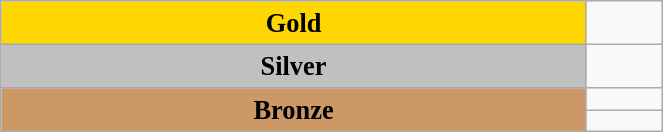<table class="wikitable" style=" text-align:center; font-size:110%;" width="35%">
<tr>
<td rowspan="1" bgcolor="gold"><strong>Gold</strong></td>
<td align=left></td>
</tr>
<tr>
<td rowspan="1" bgcolor="silver"><strong>Silver</strong></td>
<td align=left></td>
</tr>
<tr>
<td rowspan="2" bgcolor="#cc9966"><strong>Bronze</strong></td>
<td align=left></td>
</tr>
<tr>
<td align=left></td>
</tr>
</table>
